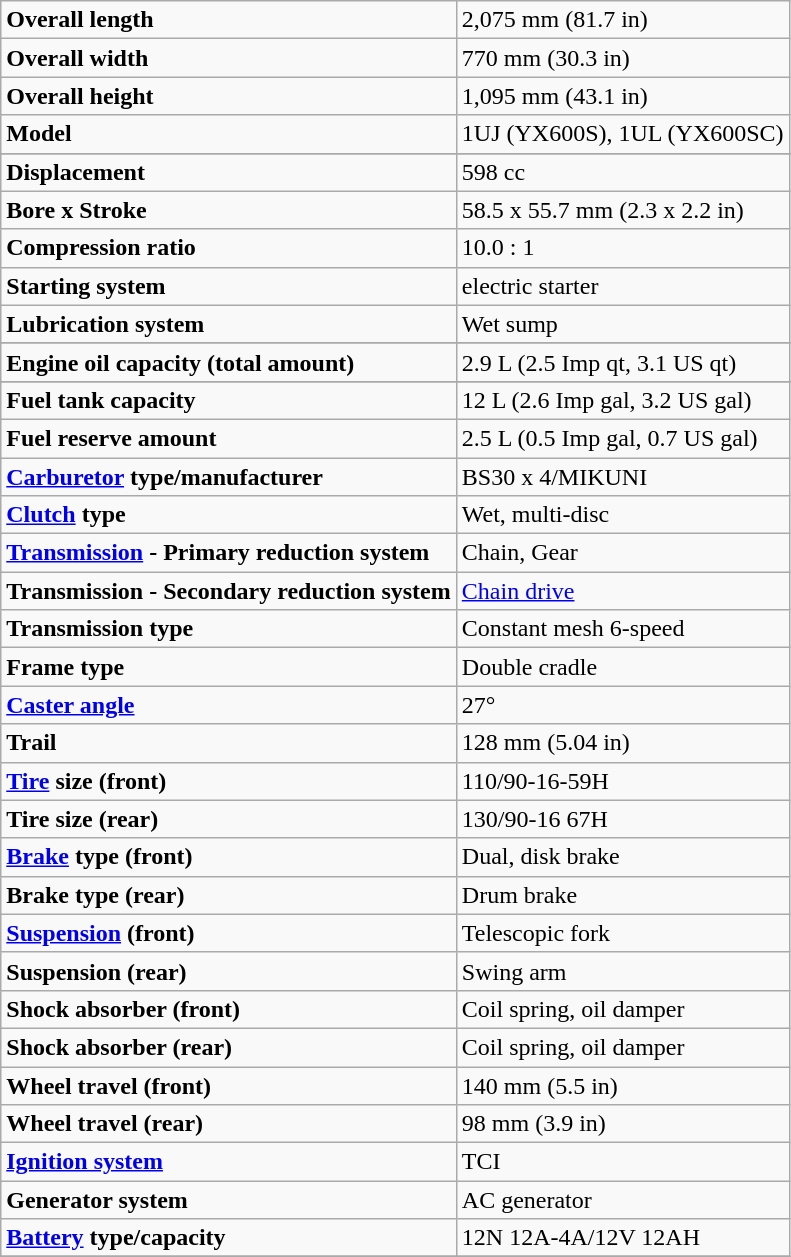<table class="wikitable">
<tr>
<td><strong>Overall length</strong></td>
<td>2,075 mm (81.7 in)</td>
</tr>
<tr>
<td><strong>Overall width</strong></td>
<td>770 mm (30.3 in)</td>
</tr>
<tr>
<td><strong>Overall height</strong></td>
<td>1,095 mm (43.1 in)</td>
</tr>
<tr>
<td><strong>Model</strong></td>
<td>1UJ (YX600S), 1UL (YX600SC)</td>
</tr>
<tr>
</tr>
<tr>
<td><strong>Displacement</strong></td>
<td>598 cc</td>
</tr>
<tr>
<td><strong>Bore x Stroke</strong></td>
<td>58.5 x 55.7 mm (2.3 x 2.2 in)</td>
</tr>
<tr>
<td><strong>Compression ratio</strong></td>
<td>10.0 : 1</td>
</tr>
<tr>
<td><strong>Starting system</strong></td>
<td>electric starter</td>
</tr>
<tr>
<td><strong>Lubrication system</strong></td>
<td>Wet sump</td>
</tr>
<tr>
</tr>
<tr>
<td><strong>Engine oil capacity (total amount)</strong></td>
<td>2.9 L (2.5 Imp qt, 3.1 US qt)</td>
</tr>
<tr>
</tr>
<tr>
</tr>
<tr>
<td><strong>Fuel tank capacity</strong></td>
<td>12 L (2.6 Imp gal, 3.2 US gal)</td>
</tr>
<tr>
<td><strong>Fuel reserve amount</strong></td>
<td>2.5 L (0.5 Imp gal, 0.7 US gal)</td>
</tr>
<tr>
<td><strong><a href='#'>Carburetor</a> type/manufacturer</strong></td>
<td>BS30 x 4/MIKUNI</td>
</tr>
<tr>
<td><strong><a href='#'>Clutch</a> type</strong></td>
<td>Wet, multi-disc</td>
</tr>
<tr>
<td><strong><a href='#'>Transmission</a> - Primary reduction system</strong></td>
<td>Chain, Gear</td>
</tr>
<tr>
<td><strong>Transmission - Secondary reduction system</strong></td>
<td><a href='#'>Chain drive</a></td>
</tr>
<tr>
<td><strong>Transmission type</strong></td>
<td>Constant mesh 6-speed</td>
</tr>
<tr>
<td><strong>Frame type</strong></td>
<td>Double cradle</td>
</tr>
<tr>
<td><strong><a href='#'>Caster angle</a></strong></td>
<td>27°</td>
</tr>
<tr>
<td><strong>Trail</strong></td>
<td>128 mm (5.04 in)</td>
</tr>
<tr>
<td><strong><a href='#'>Tire</a> size (front)</strong></td>
<td>110/90-16-59H</td>
</tr>
<tr>
<td><strong>Tire size (rear)</strong></td>
<td>130/90-16 67H</td>
</tr>
<tr>
<td><strong><a href='#'>Brake</a> type (front)</strong></td>
<td>Dual, disk brake</td>
</tr>
<tr>
<td><strong>Brake type (rear)</strong></td>
<td>Drum brake</td>
</tr>
<tr>
<td><strong><a href='#'>Suspension</a> (front)</strong></td>
<td>Telescopic fork</td>
</tr>
<tr>
<td><strong>Suspension (rear)</strong></td>
<td>Swing arm</td>
</tr>
<tr>
<td><strong>Shock absorber (front)</strong></td>
<td>Coil spring, oil damper</td>
</tr>
<tr>
<td><strong>Shock absorber (rear)</strong></td>
<td>Coil spring, oil damper</td>
</tr>
<tr>
<td><strong>Wheel travel (front)</strong></td>
<td>140 mm (5.5 in)</td>
</tr>
<tr>
<td><strong>Wheel travel (rear)</strong></td>
<td>98 mm (3.9 in)</td>
</tr>
<tr>
<td><strong><a href='#'>Ignition system</a></strong></td>
<td>TCI</td>
</tr>
<tr>
<td><strong>Generator system</strong></td>
<td>AC generator</td>
</tr>
<tr>
<td><strong><a href='#'>Battery</a> type/capacity</strong></td>
<td>12N 12A-4A/12V 12AH</td>
</tr>
<tr>
</tr>
</table>
